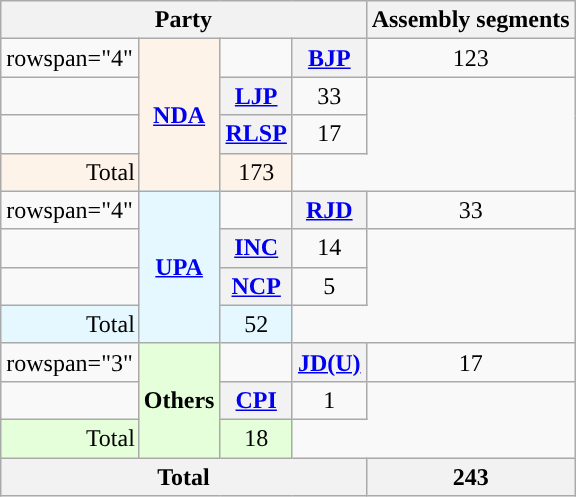<table class="wikitable" style="text-align:center">
<tr>
<th colspan=4>Party</th>
<th>Assembly segments</th>
</tr>
<tr>
<td>rowspan="4" </td>
<th rowspan="4"style="background:#fef3e8"><a href='#'>NDA</a></th>
<td></td>
<th><a href='#'>BJP</a></th>
<td>123</td>
</tr>
<tr>
<td></td>
<th><a href='#'>LJP</a></th>
<td>33</td>
</tr>
<tr>
<td></td>
<th><a href='#'>RLSP</a></th>
<td>17</td>
</tr>
<tr>
<td colspan="2"style="background:#fef3e8">Total</td>
<td style="background:#fef3e8">173</td>
</tr>
<tr>
<td>rowspan="4" </td>
<th rowspan="4"style="background:#E5F8FF"><a href='#'>UPA</a></th>
<td></td>
<th><a href='#'>RJD</a></th>
<td>33</td>
</tr>
<tr>
<td></td>
<th><a href='#'>INC</a></th>
<td>14</td>
</tr>
<tr>
<td></td>
<th><a href='#'>NCP</a></th>
<td>5</td>
</tr>
<tr>
<td colspan="2"style="background:#E5F8FF">Total</td>
<td style="background:#E5F8FF">52</td>
</tr>
<tr>
<td>rowspan="3" </td>
<th rowspan="3"style="background:#E5FFDA">Others</th>
<td></td>
<th><a href='#'>JD(U)</a></th>
<td>17</td>
</tr>
<tr>
<td></td>
<th><a href='#'>CPI</a></th>
<td>1</td>
</tr>
<tr>
<td colspan="2"style="background:#E5FFDA">Total</td>
<td style="background:#E5FFDA">18</td>
</tr>
<tr>
<th colspan="4">Total</th>
<th>243</th>
</tr>
</table>
